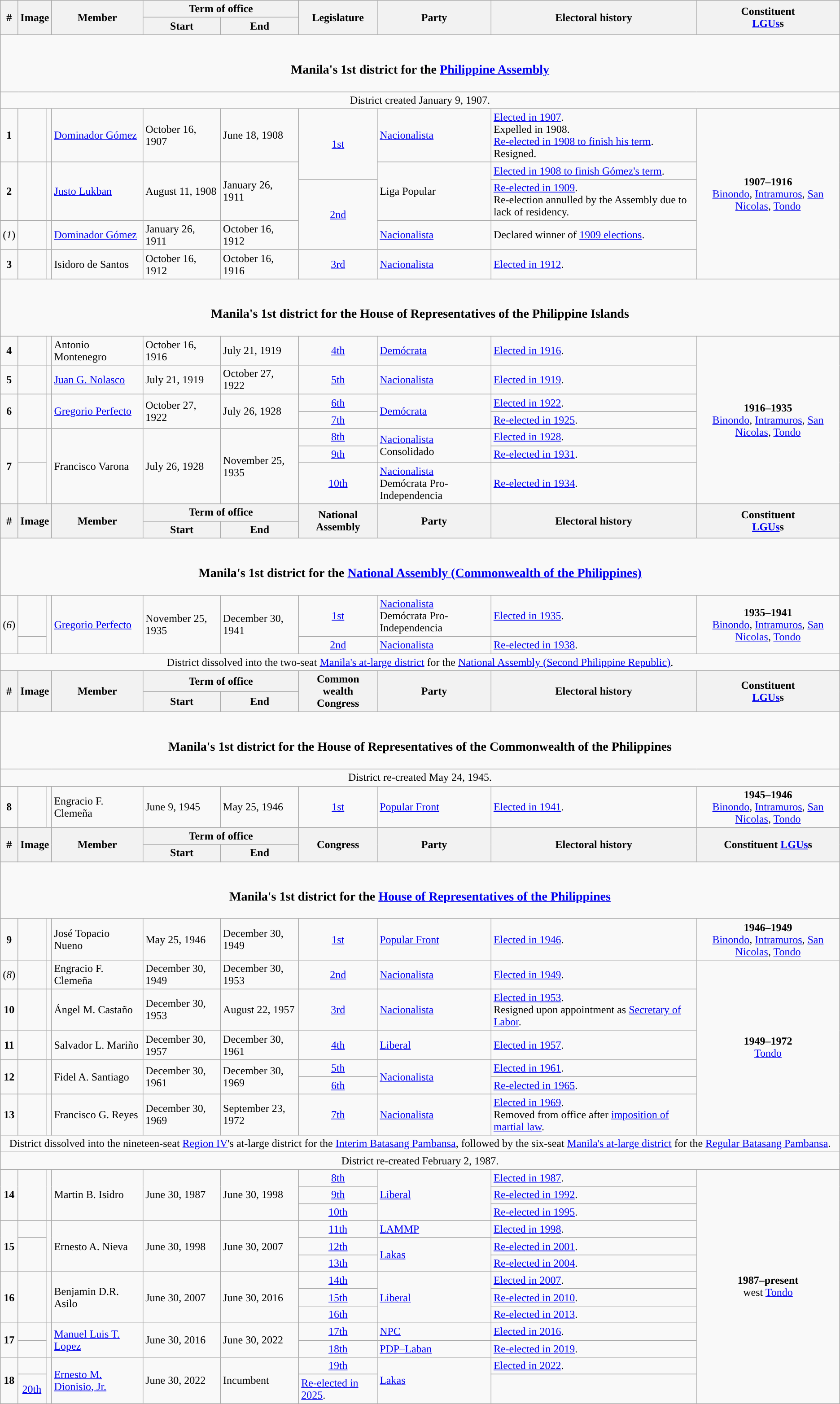<table class=wikitable>
<tr>
<th rowspan="2">#</th>
<th rowspan="2" colspan=2>Image</th>
<th rowspan="2">Member</th>
<th colspan=2>Term of office</th>
<th rowspan="2">Legislature</th>
<th rowspan="2">Party</th>
<th rowspan="2">Electoral history</th>
<th rowspan="2">Constituent<br><a href='#'>LGUs</a>s</th>
</tr>
<tr>
<th>Start</th>
<th>End</th>
</tr>
<tr>
<td colspan="10" style="text-align:center;"><br><h3>Manila's 1st district for the <a href='#'>Philippine Assembly</a></h3></td>
</tr>
<tr>
<td colspan="10" style="text-align:center;">District created January 9, 1907.</td>
</tr>
<tr>
<td style="text-align:center;"><strong>1</strong></td>
<td style="color:inherit;background:"></td>
<td></td>
<td><a href='#'>Dominador Gómez</a></td>
<td>October 16, 1907</td>
<td>June 18, 1908</td>
<td rowspan="2" style="text-align:center;"><a href='#'>1st</a></td>
<td><a href='#'>Nacionalista</a></td>
<td><a href='#'>Elected in 1907</a>.<br>Expelled in 1908.<br><a href='#'>Re-elected in 1908 to finish his term</a>.<br>Resigned.</td>
<td rowspan="5" style="text-align:center;"><strong>1907–1916</strong><br><a href='#'>Binondo</a>, <a href='#'>Intramuros</a>, <a href='#'>San Nicolas</a>, <a href='#'>Tondo</a></td>
</tr>
<tr>
<td rowspan="2" style="text-align:center;"><strong>2</strong></td>
<td rowspan="2" ></td>
<td rowspan="2"></td>
<td rowspan="2"><a href='#'>Justo Lukban</a></td>
<td rowspan="2">August 11, 1908</td>
<td rowspan="2">January 26, 1911</td>
<td rowspan="2">Liga Popular</td>
<td><a href='#'>Elected in 1908 to finish Gómez's term</a>.</td>
</tr>
<tr>
<td rowspan="2" style="text-align:center;"><a href='#'>2nd</a></td>
<td><a href='#'>Re-elected in 1909</a>.<br>Re-election annulled by the Assembly due to lack of residency.</td>
</tr>
<tr>
<td style="text-align:center;">(<em>1</em>)</td>
<td style="color:inherit;background:"></td>
<td></td>
<td><a href='#'>Dominador Gómez</a></td>
<td>January 26, 1911</td>
<td>October 16, 1912</td>
<td><a href='#'>Nacionalista</a></td>
<td>Declared winner of <a href='#'>1909 elections</a>.</td>
</tr>
<tr>
<td style="text-align:center;"><strong>3</strong></td>
<td style="color:inherit;background:"></td>
<td></td>
<td>Isidoro de Santos</td>
<td>October 16, 1912</td>
<td>October 16, 1916</td>
<td style="text-align:center;"><a href='#'>3rd</a></td>
<td><a href='#'>Nacionalista</a></td>
<td><a href='#'>Elected in 1912</a>.</td>
</tr>
<tr>
<td colspan="10" style="text-align:center;"><br><h3>Manila's 1st district for the House of Representatives of the Philippine Islands</h3></td>
</tr>
<tr>
<td style="text-align:center;"><strong>4</strong></td>
<td style="color:inherit;background:"></td>
<td></td>
<td>Antonio Montenegro</td>
<td>October 16, 1916</td>
<td>July 21, 1919</td>
<td style="text-align:center;"><a href='#'>4th</a></td>
<td><a href='#'>Demócrata</a></td>
<td><a href='#'>Elected in 1916</a>.</td>
<td rowspan="7" style="text-align:center;"><strong>1916–1935</strong><br><a href='#'>Binondo</a>, <a href='#'>Intramuros</a>, <a href='#'>San Nicolas</a>, <a href='#'>Tondo</a></td>
</tr>
<tr>
<td style="text-align:center;"><strong>5</strong></td>
<td style="color:inherit;background:"></td>
<td></td>
<td><a href='#'>Juan G. Nolasco</a></td>
<td>July 21, 1919</td>
<td>October 27, 1922</td>
<td style="text-align:center;"><a href='#'>5th</a></td>
<td><a href='#'>Nacionalista</a></td>
<td><a href='#'>Elected in 1919</a>.</td>
</tr>
<tr>
<td rowspan="2" style="text-align:center;"><strong>6</strong></td>
<td rowspan="2" style="color:inherit;background:"></td>
<td rowspan="2"></td>
<td rowspan="2"><a href='#'>Gregorio Perfecto</a></td>
<td rowspan="2">October 27, 1922</td>
<td rowspan="2">July 26, 1928</td>
<td style="text-align:center;"><a href='#'>6th</a></td>
<td rowspan="2"><a href='#'>Demócrata</a></td>
<td><a href='#'>Elected in 1922</a>.</td>
</tr>
<tr>
<td style="text-align:center;"><a href='#'>7th</a></td>
<td><a href='#'>Re-elected in 1925</a>.</td>
</tr>
<tr>
<td rowspan="3" style="text-align:center;"><strong>7</strong></td>
<td rowspan="2" style="color:inherit;background:"></td>
<td rowspan="3"></td>
<td rowspan="3">Francisco Varona</td>
<td rowspan="3">July 26, 1928</td>
<td rowspan="3">November 25, 1935</td>
<td style="text-align:center;"><a href='#'>8th</a></td>
<td rowspan="2"><a href='#'>Nacionalista</a><br>Consolidado</td>
<td><a href='#'>Elected in 1928</a>.</td>
</tr>
<tr>
<td style="text-align:center;"><a href='#'>9th</a></td>
<td><a href='#'>Re-elected in 1931</a>.</td>
</tr>
<tr>
<td style="color:inherit;background:"></td>
<td style="text-align:center;"><a href='#'>10th</a></td>
<td><a href='#'>Nacionalista</a><br>Demócrata Pro-Independencia</td>
<td><a href='#'>Re-elected in 1934</a>.</td>
</tr>
<tr>
<th rowspan="2">#</th>
<th rowspan="2" colspan=2>Image</th>
<th rowspan="2">Member</th>
<th colspan=2>Term of office</th>
<th rowspan="2">National<br>Assembly</th>
<th rowspan="2">Party</th>
<th rowspan="2">Electoral history</th>
<th rowspan="2">Constituent<br><a href='#'>LGUs</a>s</th>
</tr>
<tr>
<th>Start</th>
<th>End</th>
</tr>
<tr>
<td colspan="10" style="text-align:center;"><br><h3>Manila's 1st district for the <a href='#'>National Assembly (Commonwealth of the Philippines)</a></h3></td>
</tr>
<tr>
<td rowspan="2" style="text-align:center;">(<em>6</em>)</td>
<td style="color:inherit;background:"></td>
<td rowspan="2"></td>
<td rowspan="2"><a href='#'>Gregorio Perfecto</a></td>
<td rowspan="2">November 25, 1935</td>
<td rowspan="2">December 30, 1941</td>
<td style="text-align:center;"><a href='#'>1st</a></td>
<td><a href='#'>Nacionalista</a><br>Demócrata Pro-Independencia</td>
<td><a href='#'>Elected in 1935</a>.</td>
<td rowspan="2" style="text-align:center;"><strong>1935–1941</strong><br><a href='#'>Binondo</a>, <a href='#'>Intramuros</a>, <a href='#'>San Nicolas</a>, <a href='#'>Tondo</a></td>
</tr>
<tr>
<td style="color:inherit;background:"></td>
<td style="text-align:center;"><a href='#'>2nd</a></td>
<td><a href='#'>Nacionalista</a></td>
<td><a href='#'>Re-elected in 1938</a>.</td>
</tr>
<tr>
<td colspan="10" style="text-align:center;">District dissolved into the two-seat <a href='#'>Manila's at-large district</a> for the <a href='#'>National Assembly (Second Philippine Republic)</a>.</td>
</tr>
<tr>
<th rowspan="2">#</th>
<th rowspan="2" colspan=2>Image</th>
<th rowspan="2">Member</th>
<th colspan=2>Term of office</th>
<th rowspan="2">Common<br>wealth<br>Congress</th>
<th rowspan="2">Party</th>
<th rowspan="2">Electoral history</th>
<th rowspan="2">Constituent<br><a href='#'>LGUs</a>s</th>
</tr>
<tr>
<th>Start</th>
<th>End</th>
</tr>
<tr>
<td colspan="10" style="text-align:center;"><br><h3>Manila's 1st district for the House of Representatives of the Commonwealth of the Philippines</h3></td>
</tr>
<tr>
<td colspan="10" style="text-align:center;">District re-created May 24, 1945.</td>
</tr>
<tr>
<td style="text-align:center;"><strong>8</strong></td>
<td style="color:inherit;background:"></td>
<td></td>
<td>Engracio F. Clemeña</td>
<td>June 9, 1945</td>
<td>May 25, 1946</td>
<td style="text-align:center;"><a href='#'>1st</a></td>
<td><a href='#'>Popular Front</a></td>
<td><a href='#'>Elected in 1941</a>.</td>
<td style="text-align:center;"><strong>1945–1946</strong><br><a href='#'>Binondo</a>, <a href='#'>Intramuros</a>, <a href='#'>San Nicolas</a>, <a href='#'>Tondo</a></td>
</tr>
<tr>
<th rowspan="2">#</th>
<th rowspan="2" colspan=2>Image</th>
<th rowspan="2">Member</th>
<th colspan=2>Term of office</th>
<th rowspan="2">Congress</th>
<th rowspan="2">Party</th>
<th rowspan="2">Electoral history</th>
<th rowspan="2">Constituent <a href='#'>LGUs</a>s</th>
</tr>
<tr>
<th>Start</th>
<th>End</th>
</tr>
<tr>
<td colspan="10" style="text-align:center;"><br><h3>Manila's 1st district for the <a href='#'>House of Representatives of the Philippines</a></h3></td>
</tr>
<tr>
<td style="text-align:center;"><strong>9</strong></td>
<td style="color:inherit;background:"></td>
<td></td>
<td>José Topacio Nueno</td>
<td>May 25, 1946</td>
<td>December 30, 1949</td>
<td style="text-align:center;"><a href='#'>1st</a></td>
<td><a href='#'>Popular Front</a></td>
<td><a href='#'>Elected in 1946</a>.</td>
<td style="text-align:center;"><strong>1946–1949</strong><br><a href='#'>Binondo</a>, <a href='#'>Intramuros</a>, <a href='#'>San Nicolas</a>, <a href='#'>Tondo</a></td>
</tr>
<tr>
<td style="text-align:center;">(<em>8</em>)</td>
<td style="color:inherit;background:"></td>
<td></td>
<td>Engracio F. Clemeña</td>
<td>December 30, 1949</td>
<td>December 30, 1953</td>
<td style="text-align:center;"><a href='#'>2nd</a></td>
<td><a href='#'>Nacionalista</a></td>
<td><a href='#'>Elected in 1949</a>.</td>
<td rowspan="6" style="text-align:center;"><strong>1949–1972</strong><br><a href='#'>Tondo</a></td>
</tr>
<tr>
<td style="text-align:center;"><strong>10</strong></td>
<td style="color:inherit;background:"></td>
<td></td>
<td>Ángel M. Castaño</td>
<td>December 30, 1953</td>
<td>August 22, 1957</td>
<td style="text-align:center;"><a href='#'>3rd</a></td>
<td><a href='#'>Nacionalista</a></td>
<td><a href='#'>Elected in 1953</a>.<br>Resigned upon appointment as <a href='#'>Secretary of Labor</a>.</td>
</tr>
<tr>
<td style="text-align:center;"><strong>11</strong></td>
<td style="color:inherit;background:"></td>
<td></td>
<td>Salvador L. Mariño</td>
<td>December 30, 1957</td>
<td>December 30, 1961</td>
<td style="text-align:center;"><a href='#'>4th</a></td>
<td><a href='#'>Liberal</a></td>
<td><a href='#'>Elected in 1957</a>.</td>
</tr>
<tr>
<td rowspan="2" style="text-align:center;"><strong>12</strong></td>
<td rowspan="2" style="color:inherit;background:"></td>
<td rowspan="2"></td>
<td rowspan="2">Fidel A. Santiago</td>
<td rowspan="2">December 30, 1961</td>
<td rowspan="2">December 30, 1969</td>
<td style="text-align:center;"><a href='#'>5th</a></td>
<td rowspan="2"><a href='#'>Nacionalista</a></td>
<td><a href='#'>Elected in 1961</a>.</td>
</tr>
<tr>
<td style="text-align:center;"><a href='#'>6th</a></td>
<td><a href='#'>Re-elected in 1965</a>.</td>
</tr>
<tr>
<td style="text-align:center;"><strong>13</strong></td>
<td style="color:inherit;background:"></td>
<td></td>
<td>Francisco G. Reyes</td>
<td>December 30, 1969</td>
<td>September 23, 1972</td>
<td style="text-align:center;"><a href='#'>7th</a></td>
<td><a href='#'>Nacionalista</a></td>
<td><a href='#'>Elected in 1969</a>.<br>Removed from office after <a href='#'>imposition of martial law</a>.</td>
</tr>
<tr>
<td colspan="10" style="text-align:center;">District dissolved into the nineteen-seat <a href='#'>Region IV</a>'s at-large district for the <a href='#'>Interim Batasang Pambansa</a>, followed by the six-seat <a href='#'>Manila's at-large district</a> for the <a href='#'>Regular Batasang Pambansa</a>.</td>
</tr>
<tr>
<td colspan="10" style="text-align:center;">District re-created February 2, 1987.</td>
</tr>
<tr>
<td rowspan="3" style="text-align:center;"><strong>14</strong></td>
<td rowspan="3" style="color:inherit;background:"></td>
<td rowspan="3"></td>
<td rowspan="3">Martin B. Isidro</td>
<td rowspan="3">June 30, 1987</td>
<td rowspan="3">June 30, 1998</td>
<td style="text-align:center;"><a href='#'>8th</a></td>
<td rowspan="3"><a href='#'>Liberal</a></td>
<td><a href='#'>Elected in 1987</a>.</td>
<td rowspan="14" style="text-align:center;"><strong>1987–present</strong><br>west <a href='#'>Tondo</a></td>
</tr>
<tr>
<td style="text-align:center;"><a href='#'>9th</a></td>
<td><a href='#'>Re-elected in 1992</a>.</td>
</tr>
<tr>
<td style="text-align:center;"><a href='#'>10th</a></td>
<td><a href='#'>Re-elected in 1995</a>.</td>
</tr>
<tr>
<td rowspan="3" style="text-align:center;"><strong>15</strong></td>
<td style="color:inherit;background:"></td>
<td rowspan="3"></td>
<td rowspan="3">Ernesto A. Nieva</td>
<td rowspan="3">June 30, 1998</td>
<td rowspan="3">June 30, 2007</td>
<td style="text-align:center;"><a href='#'>11th</a></td>
<td><a href='#'>LAMMP</a></td>
<td><a href='#'>Elected in 1998</a>.</td>
</tr>
<tr>
<td rowspan="2" style="color:inherit;background:"></td>
<td style="text-align:center;"><a href='#'>12th</a></td>
<td rowspan="2"><a href='#'>Lakas</a></td>
<td><a href='#'>Re-elected in 2001</a>.</td>
</tr>
<tr>
<td style="text-align:center;"><a href='#'>13th</a></td>
<td><a href='#'>Re-elected in 2004</a>.</td>
</tr>
<tr>
<td rowspan="3" style="text-align:center;"><strong>16</strong></td>
<td rowspan="3" style="color:inherit;background:"></td>
<td rowspan="3"></td>
<td rowspan="3">Benjamin D.R. Asilo</td>
<td rowspan="3">June 30, 2007</td>
<td rowspan="3">June 30, 2016</td>
<td style="text-align:center;"><a href='#'>14th</a></td>
<td rowspan="3"><a href='#'>Liberal</a></td>
<td><a href='#'>Elected in 2007</a>.</td>
</tr>
<tr>
<td style="text-align:center;"><a href='#'>15th</a></td>
<td><a href='#'>Re-elected in 2010</a>.</td>
</tr>
<tr>
<td style="text-align:center;"><a href='#'>16th</a></td>
<td><a href='#'>Re-elected in 2013</a>.</td>
</tr>
<tr>
<td rowspan="2" style="text-align:center;"><strong>17</strong></td>
<td style="color:inherit;background:"></td>
<td rowspan="2"></td>
<td rowspan="2"><a href='#'>Manuel Luis T. Lopez</a></td>
<td rowspan="2">June 30, 2016</td>
<td rowspan="2">June 30, 2022</td>
<td style="text-align:center;"><a href='#'>17th</a></td>
<td><a href='#'>NPC</a></td>
<td><a href='#'>Elected in 2016</a>.</td>
</tr>
<tr>
<td style="color:inherit;background:"></td>
<td style="text-align:center;"><a href='#'>18th</a></td>
<td><a href='#'>PDP–Laban</a></td>
<td><a href='#'>Re-elected in 2019</a>.</td>
</tr>
<tr>
<td style="text-align:center;" rowspan="2"><strong>18</strong></td>
<td style="color:inherit;background:"></td>
<td rowspan="2"></td>
<td rowspan="2"><a href='#'>Ernesto M. Dionisio, Jr.</a></td>
<td rowspan="2">June 30, 2022</td>
<td rowspan="2">Incumbent</td>
<td style="text-align:center;"><a href='#'>19th</a></td>
<td rowspan="2"><a href='#'>Lakas</a></td>
<td><a href='#'>Elected in 2022</a>.</td>
</tr>
<tr>
<td style="text-align:center;"><a href='#'>20th</a></td>
<td><a href='#'>Re-elected in 2025</a>.</td>
</tr>
</table>
